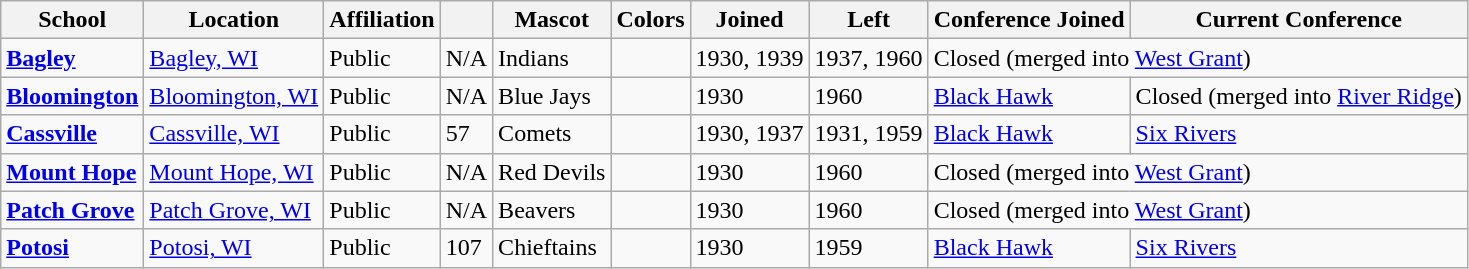<table class="wikitable sortable">
<tr>
<th>School</th>
<th>Location</th>
<th>Affiliation</th>
<th></th>
<th>Mascot</th>
<th>Colors</th>
<th>Joined</th>
<th>Left</th>
<th>Conference Joined</th>
<th>Current Conference</th>
</tr>
<tr>
<td><a href='#'><strong>Bagley</strong></a></td>
<td><a href='#'>Bagley, WI</a></td>
<td>Public</td>
<td>N/A</td>
<td>Indians</td>
<td> </td>
<td>1930, 1939</td>
<td>1937, 1960</td>
<td colspan="2">Closed (merged into <a href='#'>West Grant</a>)</td>
</tr>
<tr>
<td><a href='#'><strong>Bloomington</strong></a></td>
<td><a href='#'>Bloomington, WI</a></td>
<td>Public</td>
<td>N/A</td>
<td>Blue Jays</td>
<td> </td>
<td>1930</td>
<td>1960</td>
<td><a href='#'>Black Hawk</a></td>
<td>Closed (merged into <a href='#'>River Ridge</a>)</td>
</tr>
<tr>
<td><a href='#'><strong>Cassville</strong></a></td>
<td><a href='#'>Cassville, WI</a></td>
<td>Public</td>
<td>57</td>
<td>Comets</td>
<td> </td>
<td>1930, 1937</td>
<td>1931, 1959</td>
<td><a href='#'>Black Hawk</a></td>
<td><a href='#'>Six Rivers</a></td>
</tr>
<tr>
<td><a href='#'><strong>Mount Hope</strong></a></td>
<td><a href='#'>Mount Hope, WI</a></td>
<td>Public</td>
<td>N/A</td>
<td>Red Devils</td>
<td> </td>
<td>1930</td>
<td>1960</td>
<td colspan="2">Closed (merged into <a href='#'>West Grant</a>)</td>
</tr>
<tr>
<td><a href='#'><strong>Patch Grove</strong></a></td>
<td><a href='#'>Patch Grove, WI</a></td>
<td>Public</td>
<td>N/A</td>
<td>Beavers</td>
<td> </td>
<td>1930</td>
<td>1960</td>
<td colspan="2">Closed (merged into <a href='#'>West Grant</a>)</td>
</tr>
<tr>
<td><a href='#'><strong>Potosi</strong></a></td>
<td><a href='#'>Potosi, WI</a></td>
<td>Public</td>
<td>107</td>
<td>Chieftains</td>
<td> </td>
<td>1930</td>
<td>1959</td>
<td><a href='#'>Black Hawk</a></td>
<td><a href='#'>Six Rivers</a></td>
</tr>
</table>
